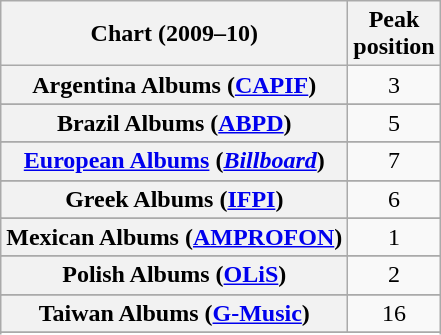<table class="wikitable sortable plainrowheaders" style="text-align:center">
<tr>
<th scope="col">Chart (2009–10)</th>
<th scope="col">Peak<br>position</th>
</tr>
<tr>
<th scope="row">Argentina Albums (<a href='#'>CAPIF</a>)</th>
<td>3</td>
</tr>
<tr>
</tr>
<tr>
</tr>
<tr>
</tr>
<tr>
</tr>
<tr>
<th scope="row">Brazil Albums (<a href='#'>ABPD</a>)</th>
<td>5</td>
</tr>
<tr>
</tr>
<tr>
</tr>
<tr>
</tr>
<tr>
<th scope="row"><a href='#'>European Albums</a> (<em><a href='#'>Billboard</a></em>)</th>
<td>7</td>
</tr>
<tr>
</tr>
<tr>
</tr>
<tr>
</tr>
<tr>
<th scope="row">Greek Albums (<a href='#'>IFPI</a>)</th>
<td>6</td>
</tr>
<tr>
</tr>
<tr>
</tr>
<tr>
</tr>
<tr>
<th scope="row">Mexican Albums (<a href='#'>AMPROFON</a>)</th>
<td>1</td>
</tr>
<tr>
</tr>
<tr>
</tr>
<tr>
<th scope="row">Polish Albums (<a href='#'>OLiS</a>)</th>
<td>2</td>
</tr>
<tr>
</tr>
<tr>
</tr>
<tr>
</tr>
<tr>
</tr>
<tr>
</tr>
<tr>
<th scope="row">Taiwan Albums (<a href='#'>G-Music</a>)</th>
<td>16</td>
</tr>
<tr>
</tr>
<tr>
</tr>
</table>
